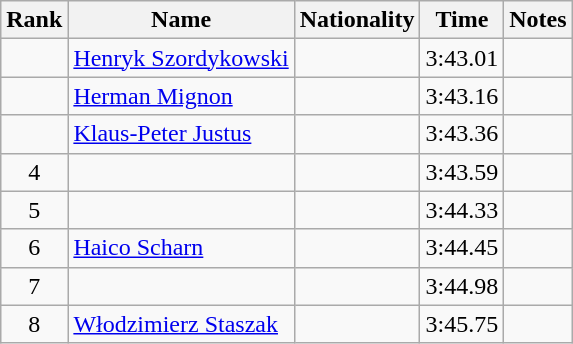<table class="wikitable sortable" style="text-align:center">
<tr>
<th>Rank</th>
<th>Name</th>
<th>Nationality</th>
<th>Time</th>
<th>Notes</th>
</tr>
<tr>
<td></td>
<td align="left"><a href='#'>Henryk Szordykowski</a></td>
<td align=left></td>
<td>3:43.01</td>
<td></td>
</tr>
<tr>
<td></td>
<td align="left"><a href='#'>Herman Mignon</a></td>
<td align=left></td>
<td>3:43.16</td>
<td></td>
</tr>
<tr>
<td></td>
<td align="left"><a href='#'>Klaus-Peter Justus</a></td>
<td align=left></td>
<td>3:43.36</td>
<td></td>
</tr>
<tr>
<td>4</td>
<td align="left"></td>
<td align=left></td>
<td>3:43.59</td>
<td></td>
</tr>
<tr>
<td>5</td>
<td align="left"></td>
<td align=left></td>
<td>3:44.33</td>
<td></td>
</tr>
<tr>
<td>6</td>
<td align="left"><a href='#'>Haico Scharn</a></td>
<td align=left></td>
<td>3:44.45</td>
<td></td>
</tr>
<tr>
<td>7</td>
<td align="left"></td>
<td align=left></td>
<td>3:44.98</td>
<td></td>
</tr>
<tr>
<td>8</td>
<td align="left"><a href='#'>Włodzimierz Staszak</a></td>
<td align=left></td>
<td>3:45.75</td>
<td></td>
</tr>
</table>
